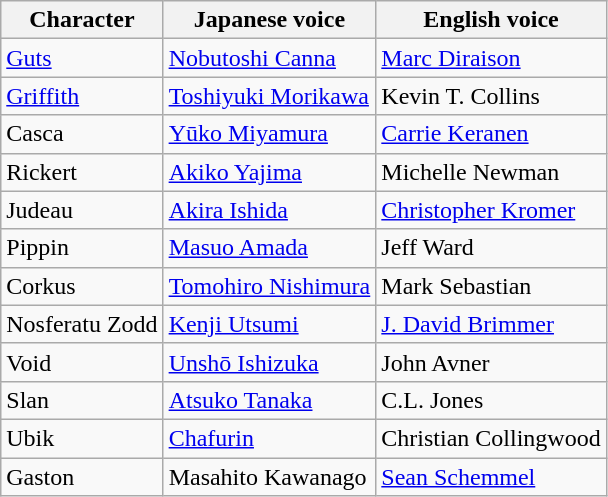<table class="wikitable">
<tr>
<th>Character</th>
<th>Japanese voice</th>
<th>English voice</th>
</tr>
<tr>
<td><a href='#'>Guts</a></td>
<td><a href='#'>Nobutoshi Canna</a></td>
<td><a href='#'>Marc Diraison</a></td>
</tr>
<tr>
<td><a href='#'>Griffith</a></td>
<td><a href='#'>Toshiyuki Morikawa</a></td>
<td>Kevin T. Collins</td>
</tr>
<tr>
<td>Casca</td>
<td><a href='#'>Yūko Miyamura</a></td>
<td><a href='#'>Carrie Keranen</a></td>
</tr>
<tr>
<td>Rickert</td>
<td><a href='#'>Akiko Yajima</a></td>
<td>Michelle Newman</td>
</tr>
<tr>
<td>Judeau</td>
<td><a href='#'>Akira Ishida</a></td>
<td><a href='#'>Christopher Kromer</a></td>
</tr>
<tr>
<td>Pippin</td>
<td><a href='#'>Masuo Amada</a></td>
<td>Jeff Ward</td>
</tr>
<tr>
<td>Corkus</td>
<td><a href='#'>Tomohiro Nishimura</a></td>
<td>Mark Sebastian</td>
</tr>
<tr>
<td>Nosferatu Zodd</td>
<td><a href='#'>Kenji Utsumi</a></td>
<td><a href='#'>J. David Brimmer</a></td>
</tr>
<tr>
<td>Void</td>
<td><a href='#'>Unshō Ishizuka</a></td>
<td>John Avner</td>
</tr>
<tr>
<td>Slan</td>
<td><a href='#'>Atsuko Tanaka</a></td>
<td>C.L. Jones</td>
</tr>
<tr>
<td>Ubik</td>
<td><a href='#'>Chafurin</a></td>
<td>Christian Collingwood</td>
</tr>
<tr>
<td>Gaston</td>
<td>Masahito Kawanago</td>
<td><a href='#'>Sean Schemmel</a></td>
</tr>
</table>
